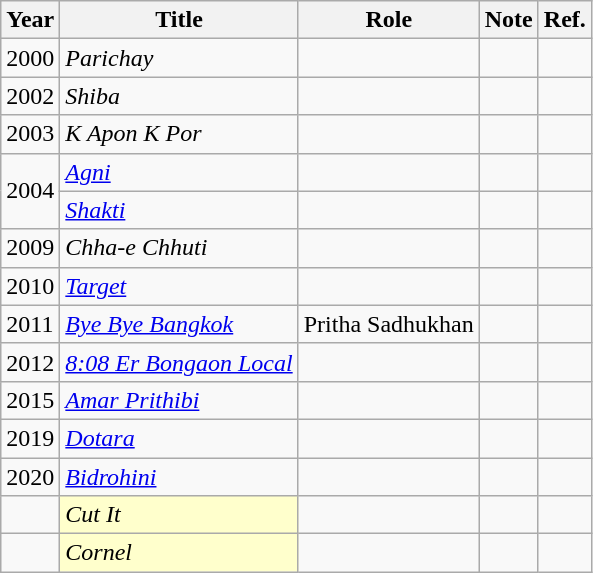<table class="wikitable sortable">
<tr>
<th>Year</th>
<th>Title</th>
<th>Role</th>
<th>Note</th>
<th>Ref.</th>
</tr>
<tr>
<td>2000</td>
<td><em>Parichay</em></td>
<td></td>
<td></td>
<td></td>
</tr>
<tr>
<td>2002</td>
<td><em>Shiba</em></td>
<td></td>
<td></td>
<td></td>
</tr>
<tr>
<td>2003</td>
<td><em>K Apon K Por</em></td>
<td></td>
<td></td>
<td></td>
</tr>
<tr>
<td rowspan="2">2004</td>
<td><em><a href='#'>Agni</a></em></td>
<td></td>
<td></td>
<td></td>
</tr>
<tr>
<td><em><a href='#'>Shakti</a></em></td>
<td></td>
<td></td>
<td></td>
</tr>
<tr>
<td>2009</td>
<td><em>Chha-e Chhuti</em></td>
<td></td>
<td></td>
<td></td>
</tr>
<tr>
<td>2010</td>
<td><em><a href='#'>Target</a></em></td>
<td></td>
<td></td>
<td></td>
</tr>
<tr>
<td>2011</td>
<td><em><a href='#'>Bye Bye Bangkok</a></em></td>
<td>Pritha Sadhukhan</td>
<td></td>
<td></td>
</tr>
<tr>
<td>2012</td>
<td><em><a href='#'>8:08 Er Bongaon Local</a></em></td>
<td></td>
<td></td>
<td></td>
</tr>
<tr>
<td>2015</td>
<td><em><a href='#'>Amar Prithibi</a></em></td>
<td></td>
<td></td>
<td></td>
</tr>
<tr>
<td>2019</td>
<td><em><a href='#'>Dotara</a></em></td>
<td></td>
<td></td>
<td></td>
</tr>
<tr>
<td>2020</td>
<td><em><a href='#'>Bidrohini</a></em></td>
<td></td>
<td></td>
<td></td>
</tr>
<tr>
<td></td>
<td style="background:#ffc;"><em>Cut It</em> </td>
<td></td>
<td></td>
<td></td>
</tr>
<tr>
<td></td>
<td style="background:#ffc;"><em>Cornel</em> </td>
<td></td>
<td></td>
<td></td>
</tr>
</table>
